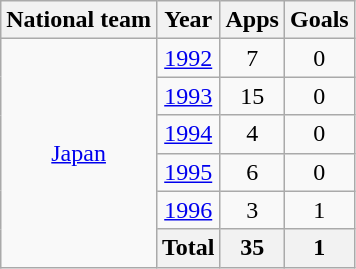<table class="wikitable" style="text-align:center">
<tr>
<th>National team</th>
<th>Year</th>
<th>Apps</th>
<th>Goals</th>
</tr>
<tr>
<td rowspan="6"><a href='#'>Japan</a></td>
<td><a href='#'>1992</a></td>
<td>7</td>
<td>0</td>
</tr>
<tr>
<td><a href='#'>1993</a></td>
<td>15</td>
<td>0</td>
</tr>
<tr>
<td><a href='#'>1994</a></td>
<td>4</td>
<td>0</td>
</tr>
<tr>
<td><a href='#'>1995</a></td>
<td>6</td>
<td>0</td>
</tr>
<tr>
<td><a href='#'>1996</a></td>
<td>3</td>
<td>1</td>
</tr>
<tr>
<th>Total</th>
<th>35</th>
<th>1</th>
</tr>
</table>
